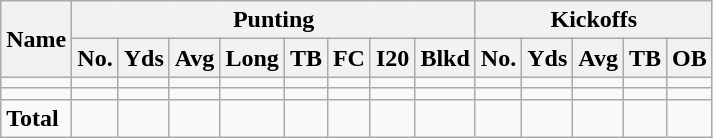<table class="wikitable" style="white-space:nowrap;">
<tr>
<th rowspan="2">Name</th>
<th colspan="8">Punting</th>
<th colspan="5">Kickoffs</th>
</tr>
<tr>
<th>No.</th>
<th>Yds</th>
<th>Avg</th>
<th>Long</th>
<th>TB</th>
<th>FC</th>
<th>I20</th>
<th>Blkd</th>
<th>No.</th>
<th>Yds</th>
<th>Avg</th>
<th>TB</th>
<th>OB</th>
</tr>
<tr>
<td></td>
<td></td>
<td></td>
<td></td>
<td></td>
<td></td>
<td></td>
<td></td>
<td></td>
<td></td>
<td></td>
<td></td>
<td></td>
<td></td>
</tr>
<tr>
<td></td>
<td></td>
<td></td>
<td></td>
<td></td>
<td></td>
<td></td>
<td></td>
<td></td>
<td></td>
<td></td>
<td></td>
<td></td>
<td></td>
</tr>
<tr>
<td><strong>Total</strong></td>
<td></td>
<td></td>
<td></td>
<td></td>
<td></td>
<td></td>
<td></td>
<td></td>
<td></td>
<td></td>
<td></td>
<td></td>
<td></td>
</tr>
</table>
